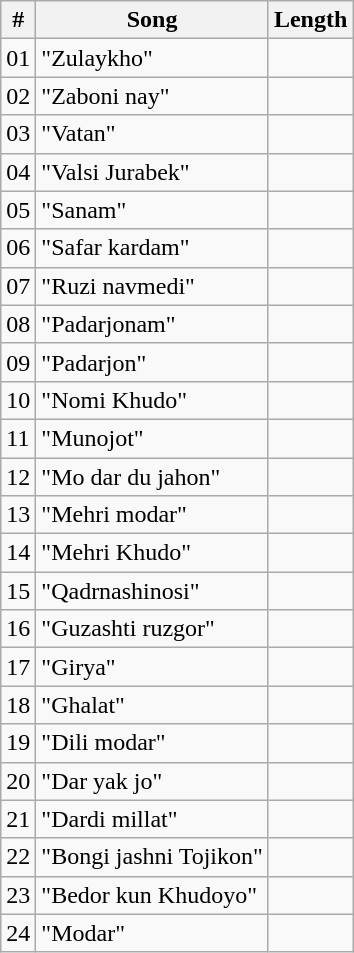<table class="wikitable">
<tr>
<th>#</th>
<th>Song</th>
<th>Length</th>
</tr>
<tr>
<td>01</td>
<td>"Zulaykho"</td>
<td></td>
</tr>
<tr>
<td>02</td>
<td>"Zaboni nay"</td>
<td></td>
</tr>
<tr>
<td>03</td>
<td>"Vatan"</td>
<td></td>
</tr>
<tr>
<td>04</td>
<td>"Valsi Jurabek"</td>
<td></td>
</tr>
<tr>
<td>05</td>
<td>"Sanam"</td>
<td></td>
</tr>
<tr>
<td>06</td>
<td>"Safar kardam"</td>
<td></td>
</tr>
<tr>
<td>07</td>
<td>"Ruzi navmedi"</td>
<td></td>
</tr>
<tr>
<td>08</td>
<td>"Padarjonam"</td>
<td></td>
</tr>
<tr>
<td>09</td>
<td>"Padarjon"</td>
<td></td>
</tr>
<tr>
<td>10</td>
<td>"Nomi Khudo"</td>
<td></td>
</tr>
<tr>
<td>11</td>
<td>"Munojot"</td>
<td></td>
</tr>
<tr>
<td>12</td>
<td>"Mo dar du jahon"</td>
<td></td>
</tr>
<tr>
<td>13</td>
<td>"Mehri modar"</td>
<td></td>
</tr>
<tr>
<td>14</td>
<td>"Mehri Khudo"</td>
<td></td>
</tr>
<tr>
<td>15</td>
<td>"Qadrnashinosi"</td>
<td></td>
</tr>
<tr>
<td>16</td>
<td>"Guzashti ruzgor"</td>
<td></td>
</tr>
<tr>
<td>17</td>
<td>"Girya"</td>
<td></td>
</tr>
<tr>
<td>18</td>
<td>"Ghalat"</td>
<td></td>
</tr>
<tr>
<td>19</td>
<td>"Dili modar"</td>
<td></td>
</tr>
<tr>
<td>20</td>
<td>"Dar yak jo"</td>
<td></td>
</tr>
<tr>
<td>21</td>
<td>"Dardi millat"</td>
<td></td>
</tr>
<tr>
<td>22</td>
<td>"Bongi jashni Tojikon"</td>
<td></td>
</tr>
<tr>
<td>23</td>
<td>"Bedor kun Khudoyo"</td>
<td></td>
</tr>
<tr>
<td>24</td>
<td>"Modar"</td>
<td></td>
</tr>
</table>
